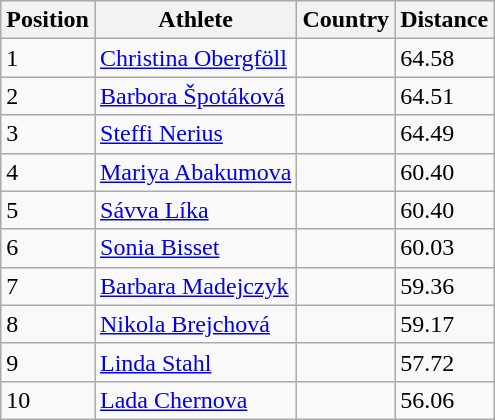<table class="wikitable">
<tr>
<th>Position</th>
<th>Athlete</th>
<th>Country</th>
<th>Distance</th>
</tr>
<tr>
<td>1</td>
<td><a href='#'>Christina Obergföll</a></td>
<td></td>
<td>64.58</td>
</tr>
<tr>
<td>2</td>
<td><a href='#'>Barbora Špotáková</a></td>
<td></td>
<td>64.51</td>
</tr>
<tr>
<td>3</td>
<td><a href='#'>Steffi Nerius</a></td>
<td></td>
<td>64.49</td>
</tr>
<tr>
<td>4</td>
<td><a href='#'>Mariya Abakumova</a></td>
<td></td>
<td>60.40</td>
</tr>
<tr>
<td>5</td>
<td><a href='#'>Sávva Líka</a></td>
<td></td>
<td>60.40</td>
</tr>
<tr>
<td>6</td>
<td><a href='#'>Sonia Bisset</a></td>
<td></td>
<td>60.03</td>
</tr>
<tr>
<td>7</td>
<td><a href='#'>Barbara Madejczyk</a></td>
<td></td>
<td>59.36</td>
</tr>
<tr>
<td>8</td>
<td><a href='#'>Nikola Brejchová</a></td>
<td></td>
<td>59.17</td>
</tr>
<tr>
<td>9</td>
<td><a href='#'>Linda Stahl</a></td>
<td></td>
<td>57.72</td>
</tr>
<tr>
<td>10</td>
<td><a href='#'>Lada Chernova</a></td>
<td></td>
<td>56.06</td>
</tr>
</table>
